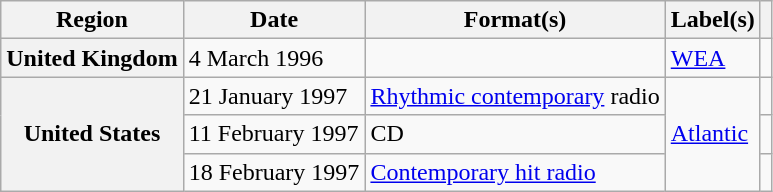<table class="wikitable plainrowheaders">
<tr>
<th scope="col">Region</th>
<th scope="col">Date</th>
<th scope="col">Format(s)</th>
<th scope="col">Label(s)</th>
<th scope="col"></th>
</tr>
<tr>
<th scope="row">United Kingdom</th>
<td>4 March 1996</td>
<td></td>
<td><a href='#'>WEA</a></td>
<td></td>
</tr>
<tr>
<th scope="row" rowspan="3">United States</th>
<td>21 January 1997</td>
<td><a href='#'>Rhythmic contemporary</a> radio</td>
<td rowspan="3"><a href='#'>Atlantic</a></td>
<td></td>
</tr>
<tr>
<td>11 February 1997</td>
<td>CD</td>
<td></td>
</tr>
<tr>
<td>18 February 1997</td>
<td><a href='#'>Contemporary hit radio</a></td>
<td></td>
</tr>
</table>
